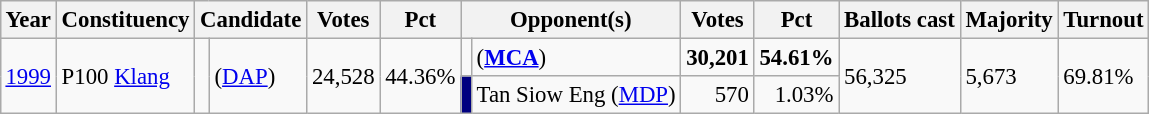<table class="wikitable" style="margin:0.5em ; font-size:95%">
<tr>
<th>Year</th>
<th>Constituency</th>
<th colspan=2>Candidate</th>
<th>Votes</th>
<th>Pct</th>
<th colspan=2>Opponent(s)</th>
<th>Votes</th>
<th>Pct</th>
<th>Ballots cast</th>
<th>Majority</th>
<th>Turnout</th>
</tr>
<tr>
<td rowspan=2><a href='#'>1999</a></td>
<td rowspan=2>P100 <a href='#'>Klang</a></td>
<td rowspan=2 ></td>
<td rowspan=2> (<a href='#'>DAP</a>)</td>
<td rowspan=2 align="right">24,528</td>
<td rowspan=2>44.36%</td>
<td></td>
<td> (<a href='#'><strong>MCA</strong></a>)</td>
<td align="right"><strong>30,201</strong></td>
<td><strong>54.61%</strong></td>
<td rowspan=2>56,325</td>
<td rowspan=2>5,673</td>
<td rowspan=2>69.81%</td>
</tr>
<tr>
<td style="background-color: #000080;"></td>
<td>Tan Siow Eng (<a href='#'>MDP</a>)</td>
<td align="right">570</td>
<td align=right>1.03%</td>
</tr>
</table>
